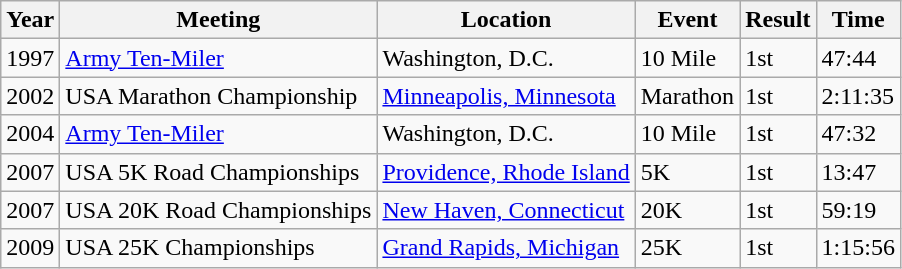<table class="wikitable">
<tr>
<th>Year</th>
<th>Meeting</th>
<th>Location</th>
<th>Event</th>
<th>Result</th>
<th>Time</th>
</tr>
<tr>
<td>1997</td>
<td><a href='#'>Army Ten-Miler</a></td>
<td>Washington, D.C.</td>
<td>10 Mile</td>
<td>1st</td>
<td>47:44</td>
</tr>
<tr>
<td>2002</td>
<td>USA Marathon Championship</td>
<td><a href='#'>Minneapolis, Minnesota</a></td>
<td>Marathon</td>
<td>1st</td>
<td>2:11:35</td>
</tr>
<tr>
<td>2004</td>
<td><a href='#'>Army Ten-Miler</a></td>
<td>Washington, D.C.</td>
<td>10 Mile</td>
<td>1st</td>
<td>47:32</td>
</tr>
<tr>
<td>2007</td>
<td>USA 5K Road Championships</td>
<td><a href='#'>Providence, Rhode Island</a></td>
<td>5K</td>
<td>1st</td>
<td>13:47</td>
</tr>
<tr>
<td>2007</td>
<td>USA 20K Road Championships</td>
<td><a href='#'>New Haven, Connecticut</a></td>
<td>20K</td>
<td>1st</td>
<td>59:19</td>
</tr>
<tr>
<td>2009</td>
<td>USA 25K Championships</td>
<td><a href='#'>Grand Rapids, Michigan</a></td>
<td>25K</td>
<td>1st</td>
<td>1:15:56</td>
</tr>
</table>
